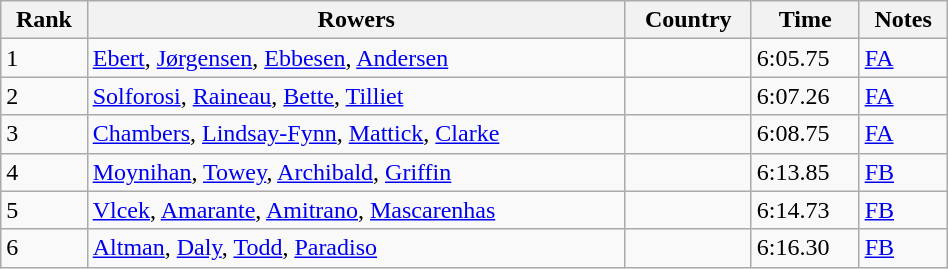<table class="wikitable sortable" width=50%>
<tr>
<th>Rank</th>
<th>Rowers</th>
<th>Country</th>
<th>Time</th>
<th>Notes</th>
</tr>
<tr>
<td>1</td>
<td><a href='#'>Ebert</a>, <a href='#'>Jørgensen</a>, <a href='#'>Ebbesen</a>,  <a href='#'>Andersen</a></td>
<td></td>
<td>6:05.75</td>
<td><a href='#'>FA</a></td>
</tr>
<tr>
<td>2</td>
<td><a href='#'>Solforosi</a>, <a href='#'>Raineau</a>, <a href='#'>Bette</a>, <a href='#'>Tilliet</a></td>
<td></td>
<td>6:07.26</td>
<td><a href='#'>FA</a></td>
</tr>
<tr>
<td>3</td>
<td><a href='#'>Chambers</a>, <a href='#'>Lindsay-Fynn</a>, <a href='#'>Mattick</a>, <a href='#'>Clarke</a></td>
<td></td>
<td>6:08.75</td>
<td><a href='#'>FA</a></td>
</tr>
<tr>
<td>4</td>
<td><a href='#'>Moynihan</a>, <a href='#'>Towey</a>, <a href='#'>Archibald</a>, <a href='#'>Griffin</a></td>
<td></td>
<td>6:13.85</td>
<td><a href='#'>FB</a></td>
</tr>
<tr>
<td>5</td>
<td><a href='#'>Vlcek</a>, <a href='#'>Amarante</a>, <a href='#'>Amitrano</a>, <a href='#'>Mascarenhas</a></td>
<td></td>
<td>6:14.73</td>
<td><a href='#'>FB</a></td>
</tr>
<tr>
<td>6</td>
<td><a href='#'>Altman</a>, <a href='#'>Daly</a>, <a href='#'>Todd</a>, <a href='#'>Paradiso</a></td>
<td></td>
<td>6:16.30</td>
<td><a href='#'>FB</a></td>
</tr>
</table>
